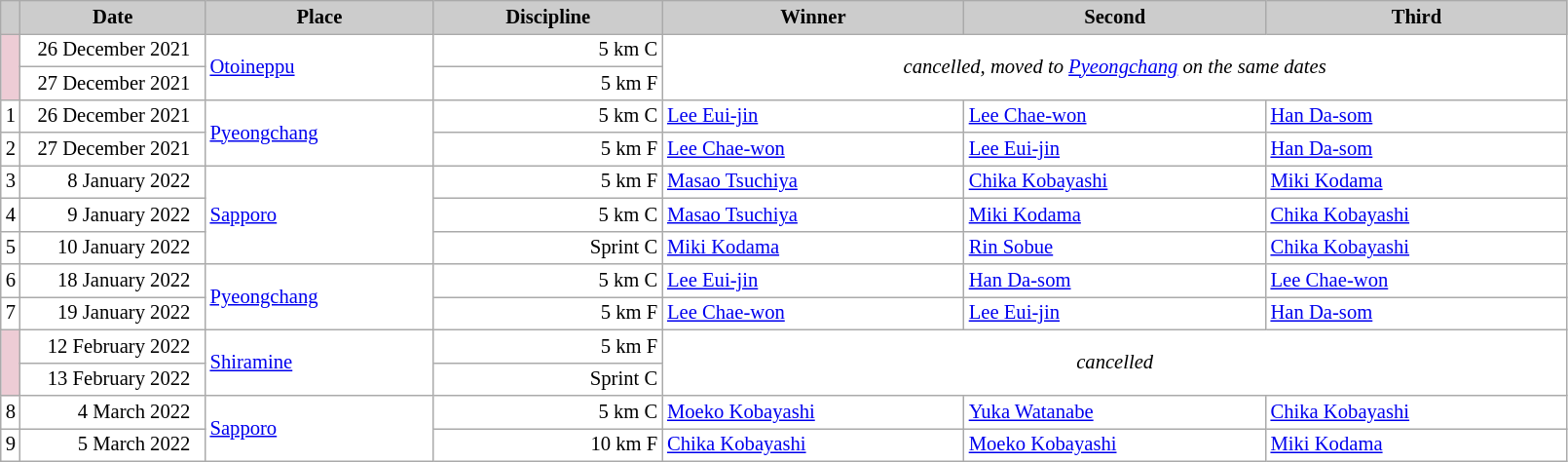<table class="wikitable plainrowheaders" style="background:#fff; font-size:86%; line-height:16px; border:grey solid 1px; border-collapse:collapse;">
<tr style="background:#ccc; text-align:center;">
<th scope="col" style="background:#ccc; width=30 px;"></th>
<th scope="col" style="background:#ccc; width:120px;">Date</th>
<th scope="col" style="background:#ccc; width:150px;">Place</th>
<th scope="col" style="background:#ccc; width:150px;">Discipline</th>
<th scope="col" style="background:#ccc; width:200px;">Winner</th>
<th scope="col" style="background:#ccc; width:200px;">Second</th>
<th scope="col" style="background:#ccc; width:200px;">Third</th>
</tr>
<tr>
<td rowspan=2 bgcolor="EDCCD5"></td>
<td align=right>26 December 2021  </td>
<td rowspan=2> <a href='#'>Otoineppu</a></td>
<td align=right>5 km C</td>
<td rowspan=2 colspan=3 align=center><em>cancelled, moved to <a href='#'>Pyeongchang</a> on the same dates</em></td>
</tr>
<tr>
<td align=right>27 December 2021  </td>
<td align=right>5 km F</td>
</tr>
<tr>
<td align=center>1</td>
<td align=right>26 December 2021  </td>
<td rowspan=2> <a href='#'>Pyeongchang</a></td>
<td align=right>5 km C</td>
<td> <a href='#'>Lee Eui-jin</a></td>
<td> <a href='#'>Lee Chae-won</a></td>
<td> <a href='#'>Han Da-som</a></td>
</tr>
<tr>
<td align=center>2</td>
<td align=right>27 December 2021  </td>
<td align=right>5 km F</td>
<td> <a href='#'>Lee Chae-won</a></td>
<td> <a href='#'>Lee Eui-jin</a></td>
<td> <a href='#'>Han Da-som</a></td>
</tr>
<tr>
<td align=center>3</td>
<td align=right>8 January 2022  </td>
<td rowspan=3> <a href='#'>Sapporo</a></td>
<td align=right>5 km F</td>
<td> <a href='#'>Masao Tsuchiya</a></td>
<td> <a href='#'>Chika Kobayashi</a></td>
<td> <a href='#'>Miki Kodama</a></td>
</tr>
<tr>
<td align=center>4</td>
<td align=right>9 January 2022  </td>
<td align=right>5 km C</td>
<td> <a href='#'>Masao Tsuchiya</a></td>
<td> <a href='#'>Miki Kodama</a></td>
<td> <a href='#'>Chika Kobayashi</a></td>
</tr>
<tr>
<td align=center>5</td>
<td align=right>10 January 2022  </td>
<td align=right>Sprint C</td>
<td> <a href='#'>Miki Kodama</a></td>
<td> <a href='#'>Rin Sobue</a></td>
<td> <a href='#'>Chika Kobayashi</a></td>
</tr>
<tr>
<td align=center>6</td>
<td align=right>18 January 2022  </td>
<td rowspan=2> <a href='#'>Pyeongchang</a></td>
<td align=right>5 km C</td>
<td> <a href='#'>Lee Eui-jin</a></td>
<td> <a href='#'>Han Da-som</a></td>
<td> <a href='#'>Lee Chae-won</a></td>
</tr>
<tr>
<td align=center>7</td>
<td align=right>19 January 2022  </td>
<td align=right>5 km F</td>
<td> <a href='#'>Lee Chae-won</a></td>
<td> <a href='#'>Lee Eui-jin</a></td>
<td> <a href='#'>Han Da-som</a></td>
</tr>
<tr>
<td rowspan=2 bgcolor="EDCCD5"></td>
<td align=right>12 February 2022  </td>
<td rowspan=2> <a href='#'>Shiramine</a></td>
<td align=right>5 km F</td>
<td rowspan=2 colspan=3 align=center><em>cancelled</em></td>
</tr>
<tr>
<td align=right>13 February 2022  </td>
<td align=right>Sprint C</td>
</tr>
<tr>
<td align=center>8</td>
<td align=right>4 March 2022  </td>
<td rowspan=2> <a href='#'>Sapporo</a></td>
<td align=right>5 km C</td>
<td> <a href='#'>Moeko Kobayashi</a></td>
<td> <a href='#'>Yuka Watanabe</a></td>
<td> <a href='#'>Chika Kobayashi</a></td>
</tr>
<tr>
<td align=center>9</td>
<td align=right>5 March 2022  </td>
<td align=right>10 km F</td>
<td> <a href='#'>Chika Kobayashi</a></td>
<td> <a href='#'>Moeko Kobayashi</a></td>
<td> <a href='#'>Miki Kodama</a></td>
</tr>
</table>
